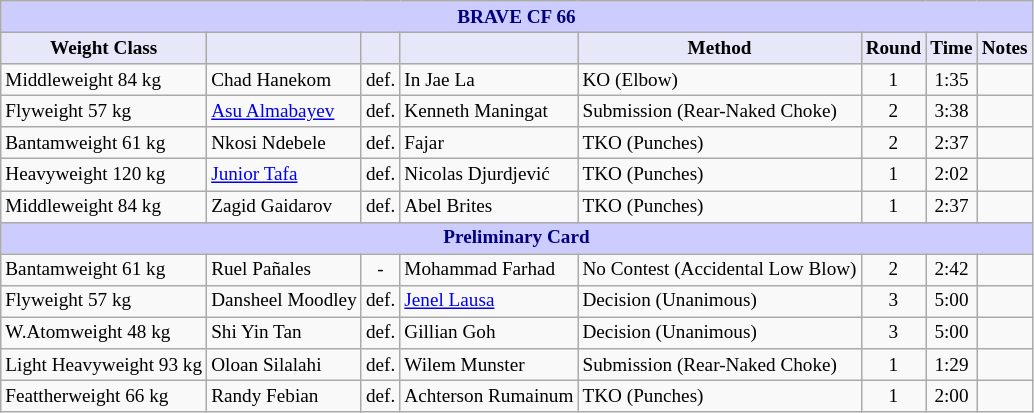<table class="wikitable" style="font-size: 80%;">
<tr>
<th colspan="8" style="background-color: #ccf; color: #000080; text-align: center;"><strong>BRAVE CF 66</strong></th>
</tr>
<tr>
<th colspan="1" style="background-color: #E6E8FA; color: #000000; text-align: center;">Weight Class</th>
<th colspan="1" style="background-color: #E6E8FA; color: #000000; text-align: center;"></th>
<th colspan="1" style="background-color: #E6E8FA; color: #000000; text-align: center;"></th>
<th colspan="1" style="background-color: #E6E8FA; color: #000000; text-align: center;"></th>
<th colspan="1" style="background-color: #E6E8FA; color: #000000; text-align: center;">Method</th>
<th colspan="1" style="background-color: #E6E8FA; color: #000000; text-align: center;">Round</th>
<th colspan="1" style="background-color: #E6E8FA; color: #000000; text-align: center;">Time</th>
<th colspan="1" style="background-color: #E6E8FA; color: #000000; text-align: center;">Notes</th>
</tr>
<tr>
<td>Middleweight 84 kg</td>
<td> Chad Hanekom</td>
<td>def.</td>
<td> In Jae La</td>
<td>KO (Elbow)</td>
<td align=center>1</td>
<td align=center>1:35</td>
<td></td>
</tr>
<tr>
<td>Flyweight 57 kg</td>
<td> <a href='#'>Asu Almabayev</a></td>
<td>def.</td>
<td> Kenneth Maningat</td>
<td>Submission (Rear-Naked Choke)</td>
<td align=center>2</td>
<td align=center>3:38</td>
<td></td>
</tr>
<tr>
<td>Bantamweight 61 kg</td>
<td> Nkosi Ndebele</td>
<td>def.</td>
<td> Fajar</td>
<td>TKO (Punches)</td>
<td align=center>2</td>
<td align=center>2:37</td>
<td></td>
</tr>
<tr>
<td>Heavyweight 120 kg</td>
<td> <a href='#'>Junior Tafa</a></td>
<td>def.</td>
<td> Nicolas Djurdjević</td>
<td>TKO (Punches)</td>
<td align=center>1</td>
<td align=center>2:02</td>
<td></td>
</tr>
<tr>
<td>Middleweight 84 kg</td>
<td> Zagid Gaidarov</td>
<td>def.</td>
<td> Abel Brites</td>
<td>TKO (Punches)</td>
<td align=center>1</td>
<td align=center>2:37</td>
<td></td>
</tr>
<tr>
<th colspan="8" style="background-color: #ccf; color: #000080; text-align: center;"><strong>Preliminary Card</strong></th>
</tr>
<tr>
<td>Bantamweight 61 kg</td>
<td> Ruel Pañales</td>
<td align=center>-</td>
<td> Mohammad Farhad</td>
<td>No Contest (Accidental Low Blow)</td>
<td align=center>2</td>
<td align=center>2:42</td>
<td></td>
</tr>
<tr>
<td>Flyweight 57 kg</td>
<td> Dansheel Moodley</td>
<td>def.</td>
<td> <a href='#'>Jenel Lausa</a></td>
<td>Decision (Unanimous)</td>
<td align=center>3</td>
<td align=center>5:00</td>
<td></td>
</tr>
<tr>
<td>W.Atomweight 48 kg</td>
<td> Shi Yin Tan</td>
<td>def.</td>
<td> Gillian Goh</td>
<td>Decision (Unanimous)</td>
<td align=center>3</td>
<td align=center>5:00</td>
<td></td>
</tr>
<tr>
<td>Light Heavyweight 93 kg</td>
<td> Oloan Silalahi</td>
<td>def.</td>
<td> Wilem Munster</td>
<td>Submission (Rear-Naked Choke)</td>
<td align=center>1</td>
<td align=center>1:29</td>
<td></td>
</tr>
<tr>
<td>Feattherweight 66 kg</td>
<td> Randy Febian</td>
<td>def.</td>
<td> Achterson Rumainum</td>
<td>TKO (Punches)</td>
<td align=center>1</td>
<td align=center>2:00</td>
<td></td>
</tr>
</table>
